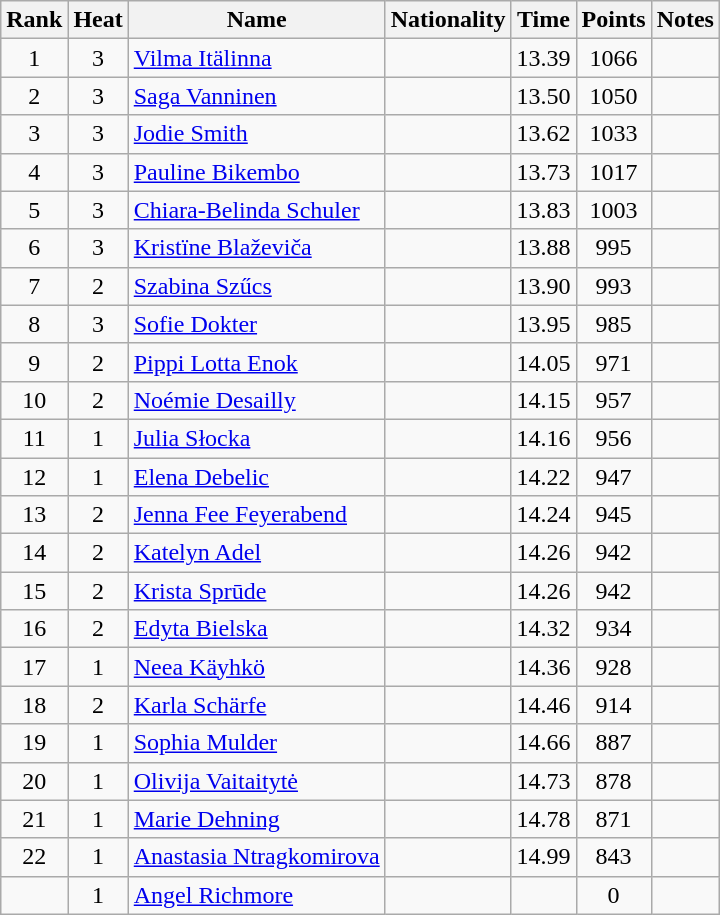<table class="wikitable sortable" style="text-align:center">
<tr>
<th>Rank</th>
<th>Heat</th>
<th>Name</th>
<th>Nationality</th>
<th>Time</th>
<th>Points</th>
<th>Notes</th>
</tr>
<tr>
<td>1</td>
<td>3</td>
<td align=left><a href='#'>Vilma Itälinna</a></td>
<td align=left></td>
<td>13.39</td>
<td>1066</td>
<td></td>
</tr>
<tr>
<td>2</td>
<td>3</td>
<td align=left><a href='#'>Saga Vanninen</a></td>
<td align=left></td>
<td>13.50</td>
<td>1050</td>
<td></td>
</tr>
<tr>
<td>3</td>
<td>3</td>
<td align=left><a href='#'>Jodie Smith</a></td>
<td align=left></td>
<td>13.62</td>
<td>1033</td>
<td></td>
</tr>
<tr>
<td>4</td>
<td>3</td>
<td align=left><a href='#'>Pauline Bikembo</a></td>
<td align=left></td>
<td>13.73</td>
<td>1017</td>
<td></td>
</tr>
<tr>
<td>5</td>
<td>3</td>
<td align=left><a href='#'>Chiara-Belinda Schuler</a></td>
<td align=left></td>
<td>13.83</td>
<td>1003</td>
<td></td>
</tr>
<tr>
<td>6</td>
<td>3</td>
<td align=left><a href='#'>Kristïne Blaževiča</a></td>
<td align=left></td>
<td>13.88</td>
<td>995</td>
<td></td>
</tr>
<tr>
<td>7</td>
<td>2</td>
<td align=left><a href='#'>Szabina Szűcs</a></td>
<td align=left></td>
<td>13.90</td>
<td>993</td>
<td></td>
</tr>
<tr>
<td>8</td>
<td>3</td>
<td align=left><a href='#'>Sofie Dokter</a></td>
<td align=left></td>
<td>13.95</td>
<td>985</td>
<td></td>
</tr>
<tr>
<td>9</td>
<td>2</td>
<td align=left><a href='#'>Pippi Lotta Enok</a></td>
<td align=left></td>
<td>14.05</td>
<td>971</td>
<td></td>
</tr>
<tr>
<td>10</td>
<td>2</td>
<td align=left><a href='#'>Noémie Desailly</a></td>
<td align=left></td>
<td>14.15</td>
<td>957</td>
<td></td>
</tr>
<tr>
<td>11</td>
<td>1</td>
<td align=left><a href='#'>Julia Słocka</a></td>
<td align=left></td>
<td>14.16</td>
<td>956</td>
<td></td>
</tr>
<tr>
<td>12</td>
<td>1</td>
<td align=left><a href='#'>Elena Debelic</a></td>
<td align=left></td>
<td>14.22</td>
<td>947</td>
<td></td>
</tr>
<tr>
<td>13</td>
<td>2</td>
<td align=left><a href='#'>Jenna Fee Feyerabend</a></td>
<td align=left></td>
<td>14.24</td>
<td>945</td>
<td></td>
</tr>
<tr>
<td>14</td>
<td>2</td>
<td align=left><a href='#'>Katelyn Adel</a></td>
<td align=left></td>
<td>14.26</td>
<td>942</td>
<td></td>
</tr>
<tr>
<td>15</td>
<td>2</td>
<td align=left><a href='#'>Krista Sprūde</a></td>
<td align=left></td>
<td>14.26</td>
<td>942</td>
<td></td>
</tr>
<tr>
<td>16</td>
<td>2</td>
<td align=left><a href='#'>Edyta Bielska</a></td>
<td align=left></td>
<td>14.32</td>
<td>934</td>
<td></td>
</tr>
<tr>
<td>17</td>
<td>1</td>
<td align=left><a href='#'>Neea Käyhkö</a></td>
<td align=left></td>
<td>14.36</td>
<td>928</td>
<td></td>
</tr>
<tr>
<td>18</td>
<td>2</td>
<td align=left><a href='#'>Karla Schärfe</a></td>
<td align=left></td>
<td>14.46</td>
<td>914</td>
<td></td>
</tr>
<tr>
<td>19</td>
<td>1</td>
<td align=left><a href='#'>Sophia Mulder</a></td>
<td align=left></td>
<td>14.66</td>
<td>887</td>
<td></td>
</tr>
<tr>
<td>20</td>
<td>1</td>
<td align=left><a href='#'>Olivija Vaitaitytė</a></td>
<td align=left></td>
<td>14.73</td>
<td>878</td>
<td></td>
</tr>
<tr>
<td>21</td>
<td>1</td>
<td align=left><a href='#'>Marie Dehning</a></td>
<td align=left></td>
<td>14.78</td>
<td>871</td>
<td></td>
</tr>
<tr>
<td>22</td>
<td>1</td>
<td align=left><a href='#'>Anastasia Ntragkomirova</a></td>
<td align=left></td>
<td>14.99</td>
<td>843</td>
<td></td>
</tr>
<tr>
<td></td>
<td>1</td>
<td align=left><a href='#'>Angel Richmore</a></td>
<td align=left></td>
<td></td>
<td>0</td>
<td></td>
</tr>
</table>
